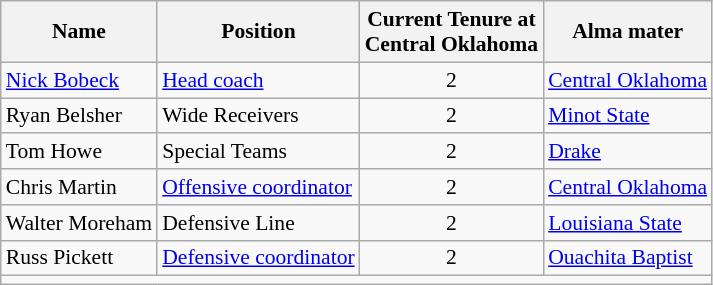<table class="wikitable" border="1" style="font-size:90%;">
<tr>
<th>Name</th>
<th>Position</th>
<th>Current Tenure at<br>Central Oklahoma</th>
<th>Alma mater</th>
</tr>
<tr>
<td><a href='#'>Nick Bobeck</a></td>
<td><a href='#'>Head coach</a></td>
<td align=center>2</td>
<td><a href='#'>Central Oklahoma</a></td>
</tr>
<tr>
<td>Ryan Belsher</td>
<td>Wide Receivers</td>
<td align=center>2</td>
<td><a href='#'>Minot State</a></td>
</tr>
<tr>
<td>Tom Howe</td>
<td>Special Teams</td>
<td align=center>2</td>
<td><a href='#'>Drake</a></td>
</tr>
<tr>
<td>Chris Martin</td>
<td><a href='#'>Offensive coordinator</a></td>
<td align=center>2</td>
<td><a href='#'>Central Oklahoma</a></td>
</tr>
<tr>
<td>Walter Moreham</td>
<td>Defensive Line</td>
<td align=center>2</td>
<td><a href='#'>Louisiana State</a></td>
</tr>
<tr>
<td>Russ Pickett</td>
<td><a href='#'>Defensive coordinator</a></td>
<td align=center>2</td>
<td><a href='#'>Ouachita Baptist</a></td>
</tr>
<tr>
<td colspan="4" style="font-size: 8pt" align="center"></td>
</tr>
</table>
